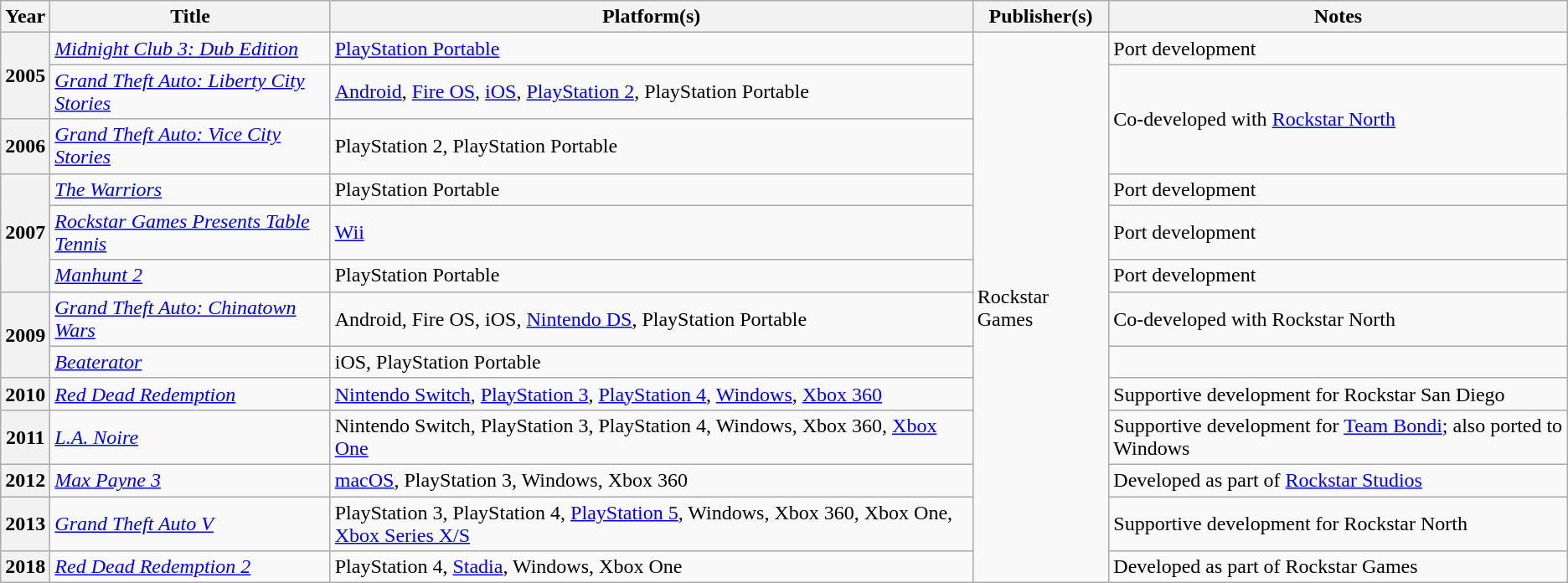<table class="wikitable sortable plainrowheaders">
<tr>
<th scope="col">Year</th>
<th scope="col">Title</th>
<th scope="col">Platform(s)</th>
<th scope="col">Publisher(s)</th>
<th scope="col" class="unsortable">Notes</th>
</tr>
<tr>
<th scope="row" rowspan="2">2005</th>
<td><em><a href='#'>Midnight Club 3: Dub Edition</a></em></td>
<td><a href='#'>PlayStation Portable</a></td>
<td rowspan="13">Rockstar Games</td>
<td>Port development</td>
</tr>
<tr>
<td><em><a href='#'>Grand Theft Auto: Liberty City Stories</a></em></td>
<td><a href='#'>Android</a>, <a href='#'>Fire OS</a>, <a href='#'>iOS</a>, <a href='#'>PlayStation 2</a>, PlayStation Portable</td>
<td rowspan="2">Co-developed with <a href='#'>Rockstar North</a></td>
</tr>
<tr>
<th scope="row">2006</th>
<td><em><a href='#'>Grand Theft Auto: Vice City Stories</a></em></td>
<td>PlayStation 2, PlayStation Portable</td>
</tr>
<tr>
<th scope="row" rowspan="3">2007</th>
<td><em><a href='#'>The Warriors</a></em></td>
<td>PlayStation Portable</td>
<td>Port development</td>
</tr>
<tr>
<td><em><a href='#'>Rockstar Games Presents Table Tennis</a></em></td>
<td><a href='#'>Wii</a></td>
<td>Port development</td>
</tr>
<tr>
<td><em><a href='#'>Manhunt 2</a></em></td>
<td>PlayStation Portable</td>
<td>Port development</td>
</tr>
<tr>
<th scope="row" rowspan="2">2009</th>
<td><em><a href='#'>Grand Theft Auto: Chinatown Wars</a></em></td>
<td>Android, Fire OS, iOS, <a href='#'>Nintendo DS</a>, PlayStation Portable</td>
<td>Co-developed with Rockstar North</td>
</tr>
<tr>
<td><em><a href='#'>Beaterator</a></em></td>
<td>iOS, PlayStation Portable</td>
<td></td>
</tr>
<tr>
<th scope="row">2010</th>
<td><em><a href='#'>Red Dead Redemption</a></em></td>
<td><a href='#'>Nintendo Switch</a>, <a href='#'>PlayStation 3</a>, <a href='#'>PlayStation 4</a>, <a href='#'>Windows</a>, <a href='#'>Xbox 360</a></td>
<td>Supportive development for Rockstar San Diego</td>
</tr>
<tr>
<th scope="row">2011</th>
<td><em><a href='#'>L.A. Noire</a></em></td>
<td>Nintendo Switch, PlayStation 3, PlayStation 4, Windows, Xbox 360, <a href='#'>Xbox One</a></td>
<td>Supportive development for <a href='#'>Team Bondi</a>; also ported to Windows</td>
</tr>
<tr>
<th scope="row">2012</th>
<td><em><a href='#'>Max Payne 3</a></em></td>
<td><a href='#'>macOS</a>, PlayStation 3, Windows, Xbox 360</td>
<td>Developed as part of <a href='#'>Rockstar Studios</a></td>
</tr>
<tr>
<th scope="row">2013</th>
<td><em><a href='#'>Grand Theft Auto V</a></em></td>
<td>PlayStation 3, PlayStation 4, <a href='#'>PlayStation 5</a>, Windows, Xbox 360, Xbox One, <a href='#'>Xbox Series X/S</a></td>
<td>Supportive development for Rockstar North</td>
</tr>
<tr>
<th scope="row">2018</th>
<td><em><a href='#'>Red Dead Redemption 2</a></em></td>
<td>PlayStation 4, <a href='#'>Stadia</a>, Windows, Xbox One</td>
<td>Developed as part of Rockstar Games</td>
</tr>
</table>
